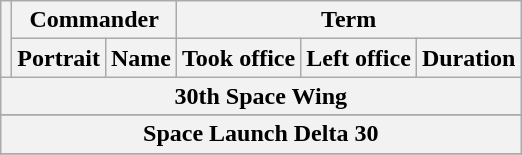<table class="wikitable sortable" style="text-align:center;">
<tr>
<th rowspan=2></th>
<th colspan=2>Commander</th>
<th colspan=3>Term</th>
</tr>
<tr>
<th>Portrait</th>
<th>Name</th>
<th>Took office</th>
<th>Left office</th>
<th>Duration</th>
</tr>
<tr>
<th colspan=6>30th Space Wing</th>
</tr>
<tr>
</tr>
<tr>
<th colspan=6>Space Launch Delta 30</th>
</tr>
<tr>
</tr>
</table>
